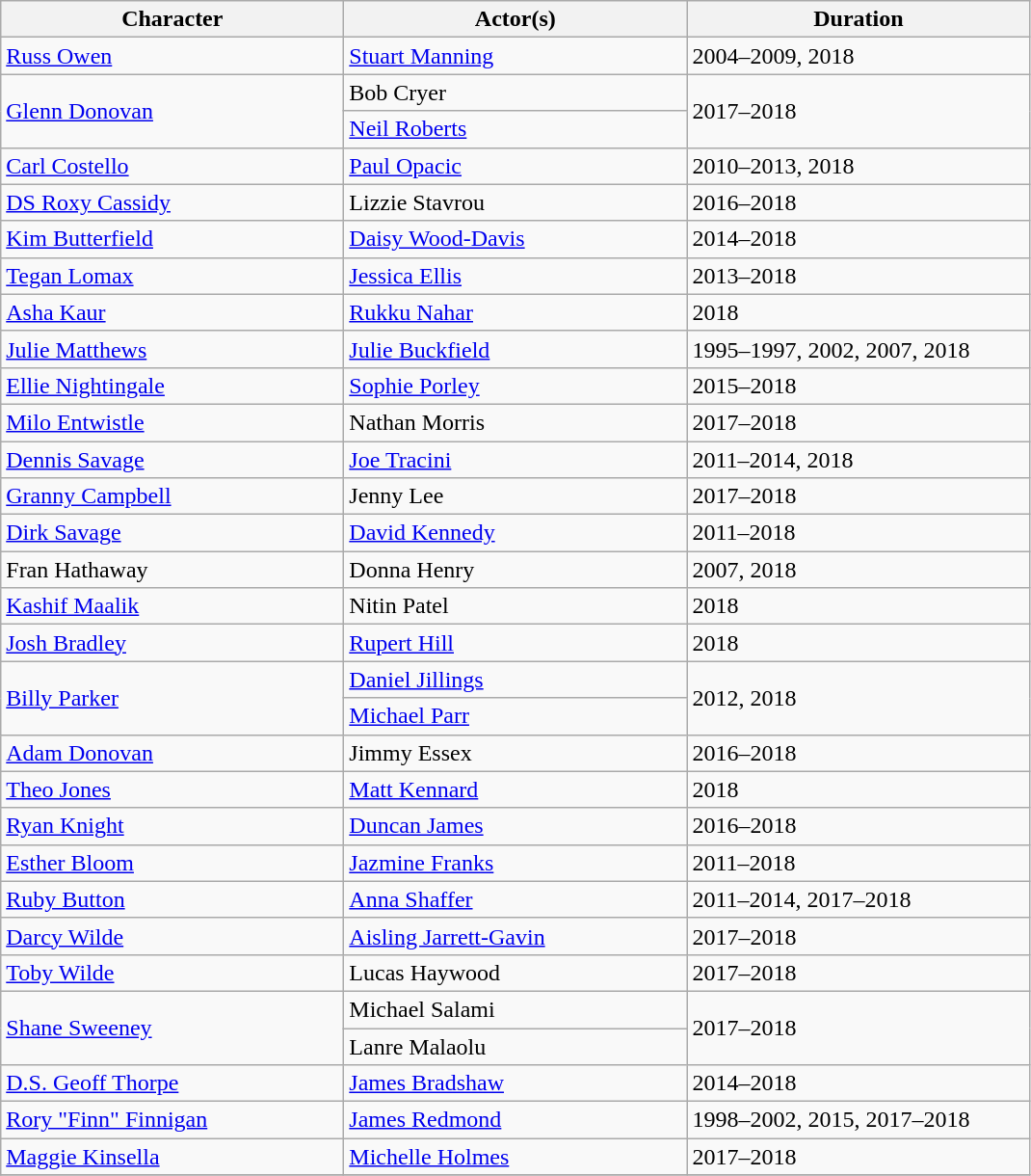<table class="wikitable sortable sticky-header">
<tr>
<th scope="col" style="width:230px;">Character</th>
<th scope="col" style="width:230px;">Actor(s)</th>
<th scope="col" style="width:230px;">Duration</th>
</tr>
<tr>
<td><a href='#'>Russ Owen</a></td>
<td><a href='#'>Stuart Manning</a></td>
<td>2004–2009, 2018</td>
</tr>
<tr>
<td rowspan="2"><a href='#'>Glenn Donovan</a></td>
<td>Bob Cryer</td>
<td rowspan="2">2017–2018</td>
</tr>
<tr>
<td><a href='#'>Neil Roberts</a></td>
</tr>
<tr>
<td><a href='#'>Carl Costello</a></td>
<td><a href='#'>Paul Opacic</a></td>
<td>2010–2013, 2018</td>
</tr>
<tr>
<td><a href='#'>DS Roxy Cassidy</a></td>
<td>Lizzie Stavrou</td>
<td>2016–2018</td>
</tr>
<tr>
<td><a href='#'>Kim Butterfield</a></td>
<td><a href='#'>Daisy Wood-Davis</a></td>
<td>2014–2018</td>
</tr>
<tr>
<td><a href='#'>Tegan Lomax</a></td>
<td><a href='#'>Jessica Ellis</a></td>
<td>2013–2018</td>
</tr>
<tr>
<td><a href='#'>Asha Kaur</a></td>
<td><a href='#'>Rukku Nahar</a></td>
<td>2018</td>
</tr>
<tr>
<td><a href='#'>Julie Matthews</a></td>
<td><a href='#'>Julie Buckfield</a></td>
<td>1995–1997, 2002, 2007, 2018</td>
</tr>
<tr>
<td><a href='#'>Ellie Nightingale</a></td>
<td><a href='#'>Sophie Porley</a></td>
<td>2015–2018</td>
</tr>
<tr>
<td><a href='#'>Milo Entwistle</a></td>
<td>Nathan Morris</td>
<td>2017–2018</td>
</tr>
<tr>
<td><a href='#'>Dennis Savage</a></td>
<td><a href='#'>Joe Tracini</a></td>
<td>2011–2014, 2018</td>
</tr>
<tr>
<td><a href='#'>Granny Campbell</a></td>
<td>Jenny Lee</td>
<td>2017–2018</td>
</tr>
<tr>
<td><a href='#'>Dirk Savage</a></td>
<td><a href='#'>David Kennedy</a></td>
<td>2011–2018</td>
</tr>
<tr>
<td>Fran Hathaway</td>
<td>Donna Henry</td>
<td>2007, 2018</td>
</tr>
<tr>
<td><a href='#'>Kashif Maalik</a></td>
<td>Nitin Patel</td>
<td>2018</td>
</tr>
<tr>
<td><a href='#'>Josh Bradley</a></td>
<td><a href='#'>Rupert Hill</a></td>
<td>2018</td>
</tr>
<tr>
<td rowspan="2"><a href='#'>Billy Parker</a></td>
<td><a href='#'>Daniel Jillings</a></td>
<td rowspan="2">2012, 2018</td>
</tr>
<tr>
<td><a href='#'>Michael Parr</a></td>
</tr>
<tr>
<td><a href='#'>Adam Donovan</a></td>
<td>Jimmy Essex</td>
<td>2016–2018</td>
</tr>
<tr>
<td><a href='#'>Theo Jones</a></td>
<td><a href='#'>Matt Kennard</a></td>
<td>2018</td>
</tr>
<tr>
<td><a href='#'>Ryan Knight</a></td>
<td><a href='#'>Duncan James</a></td>
<td>2016–2018</td>
</tr>
<tr>
<td><a href='#'>Esther Bloom</a></td>
<td><a href='#'>Jazmine Franks</a></td>
<td>2011–2018</td>
</tr>
<tr>
<td><a href='#'>Ruby Button</a></td>
<td><a href='#'>Anna Shaffer</a></td>
<td>2011–2014, 2017–2018</td>
</tr>
<tr>
<td><a href='#'>Darcy Wilde</a></td>
<td><a href='#'>Aisling Jarrett-Gavin</a></td>
<td>2017–2018</td>
</tr>
<tr>
<td><a href='#'>Toby Wilde</a></td>
<td>Lucas Haywood</td>
<td>2017–2018</td>
</tr>
<tr>
<td rowspan="2"><a href='#'>Shane Sweeney</a></td>
<td>Michael Salami</td>
<td rowspan="2">2017–2018</td>
</tr>
<tr>
<td>Lanre Malaolu</td>
</tr>
<tr>
<td><a href='#'>D.S. Geoff Thorpe</a></td>
<td><a href='#'>James Bradshaw</a></td>
<td>2014–2018</td>
</tr>
<tr>
<td><a href='#'>Rory "Finn" Finnigan</a></td>
<td><a href='#'>James Redmond</a></td>
<td>1998–2002, 2015, 2017–2018</td>
</tr>
<tr>
<td><a href='#'>Maggie Kinsella</a></td>
<td><a href='#'>Michelle Holmes</a></td>
<td>2017–2018</td>
</tr>
<tr>
</tr>
</table>
